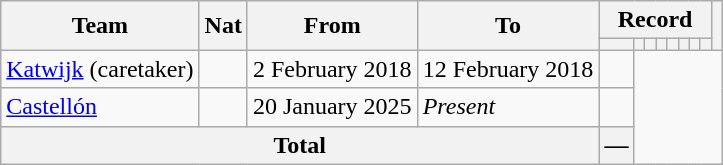<table class="wikitable" style="text-align: center">
<tr>
<th rowspan="2">Team</th>
<th rowspan="2">Nat</th>
<th rowspan="2">From</th>
<th rowspan="2">To</th>
<th colspan="8">Record</th>
<th rowspan=2></th>
</tr>
<tr>
<th></th>
<th></th>
<th></th>
<th></th>
<th></th>
<th></th>
<th></th>
<th></th>
</tr>
<tr>
<td align=left><a href='#'>Katwijk</a> (caretaker)</td>
<td></td>
<td align=left>2 February 2018</td>
<td align=left>12 February 2018<br></td>
<td></td>
</tr>
<tr>
<td align=left><a href='#'>Castellón</a></td>
<td></td>
<td align=left>20 January 2025</td>
<td align=left><em>Present</em><br></td>
<td></td>
</tr>
<tr>
<th colspan="4">Total<br></th>
<th>—</th>
</tr>
</table>
